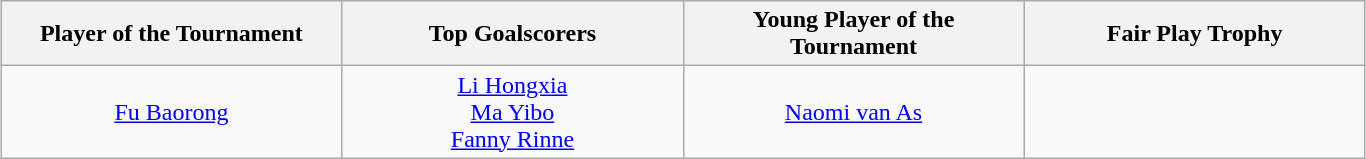<table class=wikitable style="margin:auto; text-align:center">
<tr>
<th style="width: 220px;">Player of the Tournament</th>
<th style="width: 220px;">Top Goalscorers</th>
<th style="width: 220px;">Young Player of the Tournament</th>
<th style="width: 220px;">Fair Play Trophy</th>
</tr>
<tr>
<td> <a href='#'>Fu Baorong</a></td>
<td> <a href='#'>Li Hongxia</a><br> <a href='#'>Ma Yibo</a><br> <a href='#'>Fanny Rinne</a></td>
<td> <a href='#'>Naomi van As</a></td>
<td></td>
</tr>
</table>
